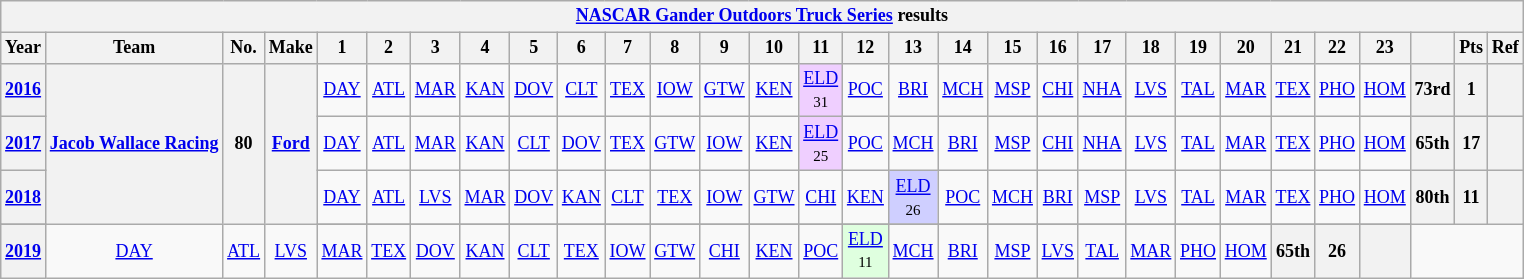<table class="wikitable" style="text-align:center; font-size:75%">
<tr>
<th colspan=45><a href='#'>NASCAR Gander Outdoors Truck Series</a> results</th>
</tr>
<tr>
<th>Year</th>
<th>Team</th>
<th>No.</th>
<th>Make</th>
<th>1</th>
<th>2</th>
<th>3</th>
<th>4</th>
<th>5</th>
<th>6</th>
<th>7</th>
<th>8</th>
<th>9</th>
<th>10</th>
<th>11</th>
<th>12</th>
<th>13</th>
<th>14</th>
<th>15</th>
<th>16</th>
<th>17</th>
<th>18</th>
<th>19</th>
<th>20</th>
<th>21</th>
<th>22</th>
<th>23</th>
<th></th>
<th>Pts</th>
<th>Ref</th>
</tr>
<tr>
<th><a href='#'>2016</a></th>
<th rowspan=4><a href='#'>Jacob Wallace Racing</a></th>
<th rowspan=4>80</th>
<th rowspan=4><a href='#'>Ford</a></th>
<td><a href='#'>DAY</a></td>
<td><a href='#'>ATL</a></td>
<td><a href='#'>MAR</a></td>
<td><a href='#'>KAN</a></td>
<td><a href='#'>DOV</a></td>
<td><a href='#'>CLT</a></td>
<td><a href='#'>TEX</a></td>
<td><a href='#'>IOW</a></td>
<td><a href='#'>GTW</a></td>
<td><a href='#'>KEN</a></td>
<td style="background:#EFCFFF;"><a href='#'>ELD</a><br><small>31</small></td>
<td><a href='#'>POC</a></td>
<td><a href='#'>BRI</a></td>
<td><a href='#'>MCH</a></td>
<td><a href='#'>MSP</a></td>
<td><a href='#'>CHI</a></td>
<td><a href='#'>NHA</a></td>
<td><a href='#'>LVS</a></td>
<td><a href='#'>TAL</a></td>
<td><a href='#'>MAR</a></td>
<td><a href='#'>TEX</a></td>
<td><a href='#'>PHO</a></td>
<td><a href='#'>HOM</a></td>
<th>73rd</th>
<th>1</th>
<th></th>
</tr>
<tr>
<th><a href='#'>2017</a></th>
<td><a href='#'>DAY</a></td>
<td><a href='#'>ATL</a></td>
<td><a href='#'>MAR</a></td>
<td><a href='#'>KAN</a></td>
<td><a href='#'>CLT</a></td>
<td><a href='#'>DOV</a></td>
<td><a href='#'>TEX</a></td>
<td><a href='#'>GTW</a></td>
<td><a href='#'>IOW</a></td>
<td><a href='#'>KEN</a></td>
<td style="background:#EFCFFF;"><a href='#'>ELD</a><br><small>25</small></td>
<td><a href='#'>POC</a></td>
<td><a href='#'>MCH</a></td>
<td><a href='#'>BRI</a></td>
<td><a href='#'>MSP</a></td>
<td><a href='#'>CHI</a></td>
<td><a href='#'>NHA</a></td>
<td><a href='#'>LVS</a></td>
<td><a href='#'>TAL</a></td>
<td><a href='#'>MAR</a></td>
<td><a href='#'>TEX</a></td>
<td><a href='#'>PHO</a></td>
<td><a href='#'>HOM</a></td>
<th>65th</th>
<th>17</th>
<th></th>
</tr>
<tr>
<th><a href='#'>2018</a></th>
<td><a href='#'>DAY</a></td>
<td><a href='#'>ATL</a></td>
<td><a href='#'>LVS</a></td>
<td><a href='#'>MAR</a></td>
<td><a href='#'>DOV</a></td>
<td><a href='#'>KAN</a></td>
<td><a href='#'>CLT</a></td>
<td><a href='#'>TEX</a></td>
<td><a href='#'>IOW</a></td>
<td><a href='#'>GTW</a></td>
<td><a href='#'>CHI</a></td>
<td><a href='#'>KEN</a></td>
<td style="background:#CFCFFF;"><a href='#'>ELD</a><br><small>26</small></td>
<td><a href='#'>POC</a></td>
<td><a href='#'>MCH</a></td>
<td><a href='#'>BRI</a></td>
<td><a href='#'>MSP</a></td>
<td><a href='#'>LVS</a></td>
<td><a href='#'>TAL</a></td>
<td><a href='#'>MAR</a></td>
<td><a href='#'>TEX</a></td>
<td><a href='#'>PHO</a></td>
<td><a href='#'>HOM</a></td>
<th>80th</th>
<th>11</th>
<th></th>
</tr>
<tr>
</tr>
<tr>
<th><a href='#'>2019</a></th>
<td><a href='#'>DAY</a></td>
<td><a href='#'>ATL</a></td>
<td><a href='#'>LVS</a></td>
<td><a href='#'>MAR</a></td>
<td><a href='#'>TEX</a></td>
<td><a href='#'>DOV</a></td>
<td><a href='#'>KAN</a></td>
<td><a href='#'>CLT</a></td>
<td><a href='#'>TEX</a></td>
<td><a href='#'>IOW</a></td>
<td><a href='#'>GTW</a></td>
<td><a href='#'>CHI</a></td>
<td><a href='#'>KEN</a></td>
<td><a href='#'>POC</a></td>
<td style="background:#DFFFDF;"><a href='#'>ELD</a><br><small>11</small></td>
<td><a href='#'>MCH</a></td>
<td><a href='#'>BRI</a></td>
<td><a href='#'>MSP</a></td>
<td><a href='#'>LVS</a></td>
<td><a href='#'>TAL</a></td>
<td><a href='#'>MAR</a></td>
<td><a href='#'>PHO</a></td>
<td><a href='#'>HOM</a></td>
<th>65th</th>
<th>26</th>
<th></th>
</tr>
</table>
